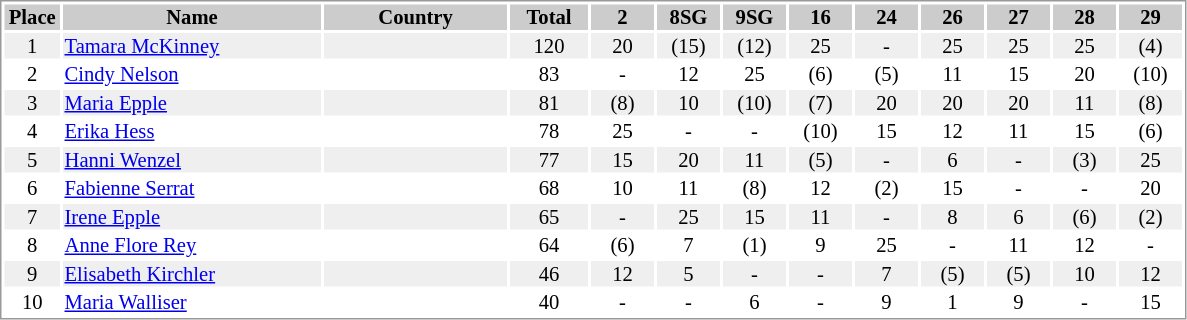<table border="0" style="border: 1px solid #999; background-color:#FFFFFF; text-align:center; font-size:86%; line-height:15px;">
<tr align="center" bgcolor="#CCCCCC">
<th width=35>Place</th>
<th width=170>Name</th>
<th width=120>Country</th>
<th width=50>Total</th>
<th width=40>2</th>
<th width=40>8SG</th>
<th width=40>9SG</th>
<th width=40>16</th>
<th width=40>24</th>
<th width=40>26</th>
<th width=40>27</th>
<th width=40>28</th>
<th width=40>29</th>
</tr>
<tr style="background:#efefef;">
<td>1</td>
<td align="left"><a href='#'>Tamara McKinney</a></td>
<td align="left"></td>
<td>120</td>
<td>20</td>
<td>(15)</td>
<td>(12)</td>
<td>25</td>
<td>-</td>
<td>25</td>
<td>25</td>
<td>25</td>
<td>(4)</td>
</tr>
<tr>
<td>2</td>
<td align="left"><a href='#'>Cindy Nelson</a></td>
<td align="left"></td>
<td>83</td>
<td>-</td>
<td>12</td>
<td>25</td>
<td>(6)</td>
<td>(5)</td>
<td>11</td>
<td>15</td>
<td>20</td>
<td>(10)</td>
</tr>
<tr style="background:#efefef;">
<td>3</td>
<td align="left"><a href='#'>Maria Epple</a></td>
<td align="left"></td>
<td>81</td>
<td>(8)</td>
<td>10</td>
<td>(10)</td>
<td>(7)</td>
<td>20</td>
<td>20</td>
<td>20</td>
<td>11</td>
<td>(8)</td>
</tr>
<tr>
<td>4</td>
<td align="left"><a href='#'>Erika Hess</a></td>
<td align="left"></td>
<td>78</td>
<td>25</td>
<td>-</td>
<td>-</td>
<td>(10)</td>
<td>15</td>
<td>12</td>
<td>11</td>
<td>15</td>
<td>(6)</td>
</tr>
<tr style="background:#efefef;">
<td>5</td>
<td align="left"><a href='#'>Hanni Wenzel</a></td>
<td align="left"></td>
<td>77</td>
<td>15</td>
<td>20</td>
<td>11</td>
<td>(5)</td>
<td>-</td>
<td>6</td>
<td>-</td>
<td>(3)</td>
<td>25</td>
</tr>
<tr>
<td>6</td>
<td align="left"><a href='#'>Fabienne Serrat</a></td>
<td align="left"></td>
<td>68</td>
<td>10</td>
<td>11</td>
<td>(8)</td>
<td>12</td>
<td>(2)</td>
<td>15</td>
<td>-</td>
<td>-</td>
<td>20</td>
</tr>
<tr style="background:#efefef;">
<td>7</td>
<td align="left"><a href='#'>Irene Epple</a></td>
<td align="left"></td>
<td>65</td>
<td>-</td>
<td>25</td>
<td>15</td>
<td>11</td>
<td>-</td>
<td>8</td>
<td>6</td>
<td>(6)</td>
<td>(2)</td>
</tr>
<tr>
<td>8</td>
<td align="left"><a href='#'>Anne Flore Rey</a></td>
<td align="left"></td>
<td>64</td>
<td>(6)</td>
<td>7</td>
<td>(1)</td>
<td>9</td>
<td>25</td>
<td>-</td>
<td>11</td>
<td>12</td>
<td>-</td>
</tr>
<tr style="background:#efefef;">
<td>9</td>
<td align="left"><a href='#'>Elisabeth Kirchler</a></td>
<td align="left"></td>
<td>46</td>
<td>12</td>
<td>5</td>
<td>-</td>
<td>-</td>
<td>7</td>
<td>(5)</td>
<td>(5)</td>
<td>10</td>
<td>12</td>
</tr>
<tr>
<td>10</td>
<td align="left"><a href='#'>Maria Walliser</a></td>
<td align="left"></td>
<td>40</td>
<td>-</td>
<td>-</td>
<td>6</td>
<td>-</td>
<td>9</td>
<td>1</td>
<td>9</td>
<td>-</td>
<td>15</td>
</tr>
</table>
